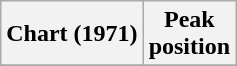<table class="wikitable sortable plainrowheaders">
<tr>
<th>Chart (1971)</th>
<th>Peak<br>position</th>
</tr>
<tr>
</tr>
</table>
